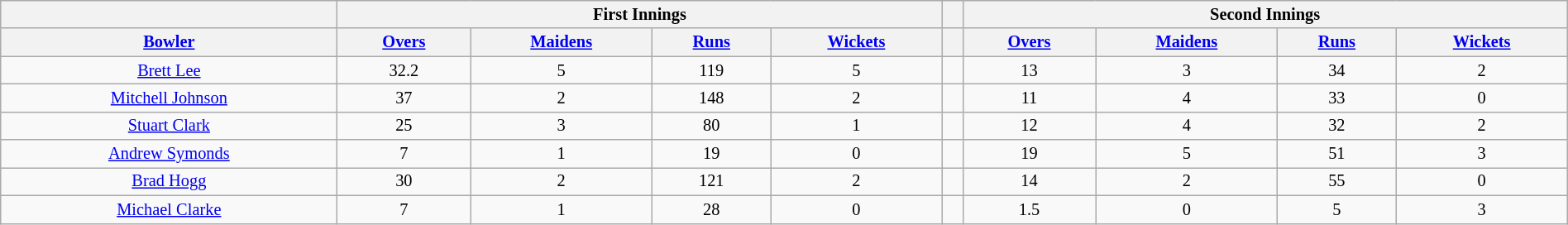<table border="1" cellpadding="1" cellspacing="0" style="font-size: 85%; border: gray solid 1px; border-collapse: collapse; text-align: center; width: 100%;" class=wikitable>
<tr>
<th></th>
<th colspan="4">First Innings</th>
<th></th>
<th colspan="4">Second Innings</th>
</tr>
<tr>
<th><a href='#'>Bowler</a></th>
<th><a href='#'>Overs</a></th>
<th><a href='#'>Maidens</a></th>
<th><a href='#'>Runs</a></th>
<th><a href='#'>Wickets</a></th>
<th></th>
<th><a href='#'>Overs</a></th>
<th><a href='#'>Maidens</a></th>
<th><a href='#'>Runs</a></th>
<th><a href='#'>Wickets</a></th>
</tr>
<tr>
<td><a href='#'>Brett Lee</a></td>
<td>32.2</td>
<td>5</td>
<td>119</td>
<td>5</td>
<td></td>
<td>13</td>
<td>3</td>
<td>34</td>
<td>2</td>
</tr>
<tr>
<td><a href='#'>Mitchell Johnson</a></td>
<td>37</td>
<td>2</td>
<td>148</td>
<td>2</td>
<td></td>
<td>11</td>
<td>4</td>
<td>33</td>
<td>0</td>
</tr>
<tr>
<td><a href='#'>Stuart Clark</a></td>
<td>25</td>
<td>3</td>
<td>80</td>
<td>1</td>
<td></td>
<td>12</td>
<td>4</td>
<td>32</td>
<td>2</td>
</tr>
<tr>
<td><a href='#'>Andrew Symonds</a></td>
<td>7</td>
<td>1</td>
<td>19</td>
<td>0</td>
<td></td>
<td>19</td>
<td>5</td>
<td>51</td>
<td>3</td>
</tr>
<tr>
<td><a href='#'>Brad Hogg</a></td>
<td>30</td>
<td>2</td>
<td>121</td>
<td>2</td>
<td></td>
<td>14</td>
<td>2</td>
<td>55</td>
<td>0</td>
</tr>
<tr>
<td><a href='#'>Michael Clarke</a></td>
<td>7</td>
<td>1</td>
<td>28</td>
<td>0</td>
<td></td>
<td>1.5</td>
<td>0</td>
<td>5</td>
<td>3</td>
</tr>
</table>
